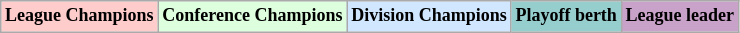<table class="wikitable"  style="text-align:center; font-size:75%;">
<tr>
<td style="background:#fcc;"><strong>League Champions</strong></td>
<td style="background:#dfd;"><strong>Conference Champions</strong></td>
<td style="background:#d0e7ff;"><strong>Division Champions</strong></td>
<td style="background:#96cdcd;"><strong>Playoff berth</strong></td>
<td style="background:#c8a2c8;"><strong>League leader</strong></td>
</tr>
</table>
